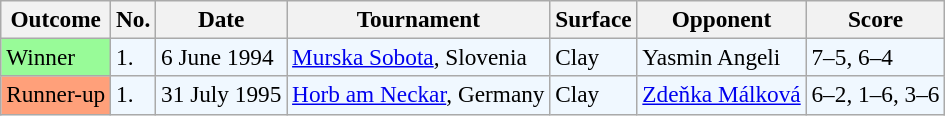<table class="sortable wikitable" style=font-size:97%>
<tr>
<th>Outcome</th>
<th>No.</th>
<th>Date</th>
<th>Tournament</th>
<th>Surface</th>
<th>Opponent</th>
<th>Score</th>
</tr>
<tr style="background:#f0f8ff;">
<td style="background:#98fb98;">Winner</td>
<td>1.</td>
<td>6 June 1994</td>
<td><a href='#'>Murska Sobota</a>, Slovenia</td>
<td>Clay</td>
<td> Yasmin Angeli</td>
<td>7–5, 6–4</td>
</tr>
<tr style="background:#f0f8ff;">
<td style="background:#ffa07a;">Runner-up</td>
<td>1.</td>
<td>31 July 1995</td>
<td><a href='#'>Horb am Neckar</a>, Germany</td>
<td>Clay</td>
<td> <a href='#'>Zdeňka Málková</a></td>
<td>6–2, 1–6, 3–6</td>
</tr>
</table>
